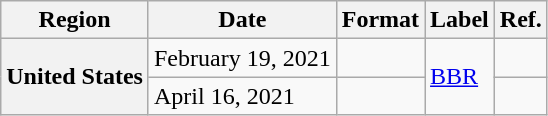<table class="wikitable plainrowheaders">
<tr>
<th scope="col">Region</th>
<th scope="col">Date</th>
<th scope="col">Format</th>
<th scope="col">Label</th>
<th scope="col">Ref.</th>
</tr>
<tr>
<th scope="row" rowspan="2">United States</th>
<td>February 19, 2021</td>
<td></td>
<td rowspan="2"><a href='#'>BBR</a></td>
<td></td>
</tr>
<tr>
<td>April 16, 2021</td>
<td></td>
<td></td>
</tr>
</table>
